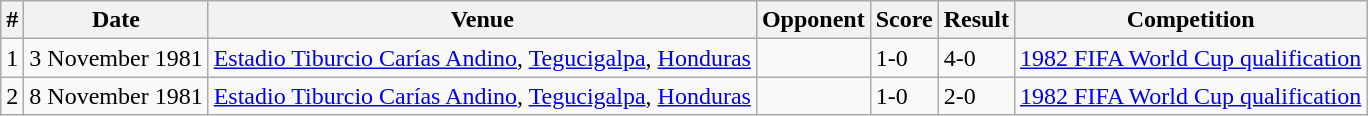<table class="wikitable">
<tr>
<th>#</th>
<th>Date</th>
<th>Venue</th>
<th>Opponent</th>
<th>Score</th>
<th>Result</th>
<th>Competition</th>
</tr>
<tr>
<td>1</td>
<td>3 November 1981</td>
<td><a href='#'>Estadio Tiburcio Carías Andino</a>, <a href='#'>Tegucigalpa</a>, <a href='#'>Honduras</a></td>
<td></td>
<td>1-0</td>
<td>4-0</td>
<td><a href='#'>1982 FIFA World Cup qualification</a></td>
</tr>
<tr>
<td>2</td>
<td>8 November 1981</td>
<td><a href='#'>Estadio Tiburcio Carías Andino</a>, <a href='#'>Tegucigalpa</a>, <a href='#'>Honduras</a></td>
<td></td>
<td>1-0</td>
<td>2-0</td>
<td><a href='#'>1982 FIFA World Cup qualification</a></td>
</tr>
</table>
